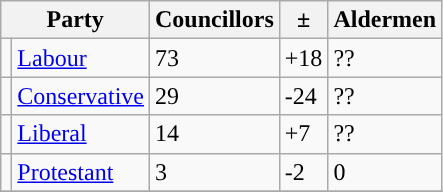<table class="wikitable">
<tr>
<th colspan="2">Party</th>
<th>Councillors</th>
<th>  ±  </th>
<th>Aldermen</th>
</tr>
<tr>
<td style="background-color: "></td>
<td><a href='#'>Labour</a></td>
<td>73</td>
<td>+18</td>
<td>??</td>
</tr>
<tr>
<td style="background-color: "></td>
<td><a href='#'>Conservative</a></td>
<td>29</td>
<td>-24</td>
<td>??</td>
</tr>
<tr>
<td style="background-color: "></td>
<td><a href='#'>Liberal</a></td>
<td>14</td>
<td>+7</td>
<td>??</td>
</tr>
<tr>
<td style="background-color: "></td>
<td><a href='#'>Protestant</a></td>
<td>3</td>
<td>-2</td>
<td>0</td>
</tr>
<tr>
</tr>
</table>
